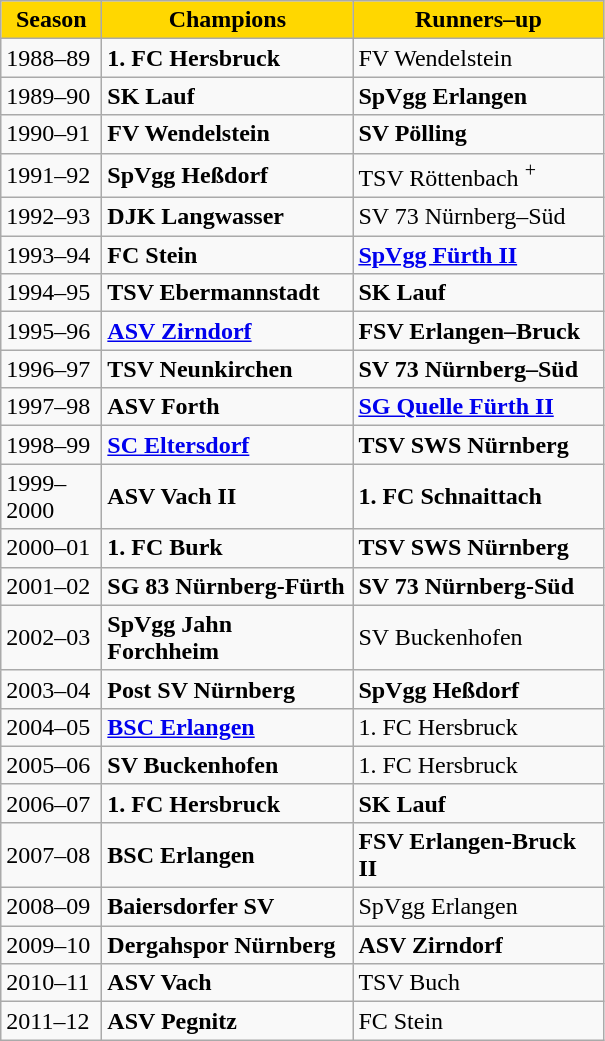<table class="wikitable">
<tr align="center" bgcolor="#FFD700">
<td width="60"><strong>Season</strong></td>
<td width="160"><strong>Champions</strong></td>
<td width="160"><strong>Runners–up</strong></td>
</tr>
<tr>
<td>1988–89</td>
<td><strong>1. FC Hersbruck</strong></td>
<td>FV Wendelstein</td>
</tr>
<tr>
<td>1989–90</td>
<td><strong>SK Lauf</strong></td>
<td><strong>SpVgg Erlangen</strong></td>
</tr>
<tr>
<td>1990–91</td>
<td><strong>FV Wendelstein</strong></td>
<td><strong>SV Pölling</strong></td>
</tr>
<tr>
<td>1991–92</td>
<td><strong>SpVgg Heßdorf</strong></td>
<td>TSV Röttenbach <sup>+</sup></td>
</tr>
<tr>
<td>1992–93</td>
<td><strong>DJK Langwasser</strong></td>
<td>SV 73 Nürnberg–Süd</td>
</tr>
<tr>
<td>1993–94</td>
<td><strong>FC Stein</strong></td>
<td><strong><a href='#'>SpVgg Fürth II</a></strong></td>
</tr>
<tr>
<td>1994–95</td>
<td><strong>TSV Ebermannstadt</strong></td>
<td><strong>SK Lauf</strong></td>
</tr>
<tr>
<td>1995–96</td>
<td><strong><a href='#'>ASV Zirndorf</a></strong></td>
<td><strong>FSV Erlangen–Bruck</strong></td>
</tr>
<tr>
<td>1996–97</td>
<td><strong>TSV Neunkirchen</strong></td>
<td><strong>SV 73 Nürnberg–Süd</strong></td>
</tr>
<tr>
<td>1997–98</td>
<td><strong>ASV Forth</strong></td>
<td><strong><a href='#'>SG Quelle Fürth II</a></strong></td>
</tr>
<tr>
<td>1998–99</td>
<td><strong><a href='#'>SC Eltersdorf</a></strong></td>
<td><strong>TSV SWS Nürnberg</strong></td>
</tr>
<tr>
<td>1999–2000</td>
<td><strong>ASV Vach II</strong></td>
<td><strong>1. FC Schnaittach</strong></td>
</tr>
<tr>
<td>2000–01</td>
<td><strong>1. FC Burk</strong></td>
<td><strong>TSV SWS Nürnberg</strong></td>
</tr>
<tr>
<td>2001–02</td>
<td><strong>SG 83 Nürnberg-Fürth</strong></td>
<td><strong>SV 73 Nürnberg-Süd</strong></td>
</tr>
<tr>
<td>2002–03</td>
<td><strong>SpVgg Jahn Forchheim</strong></td>
<td>SV Buckenhofen</td>
</tr>
<tr>
<td>2003–04</td>
<td><strong>Post SV Nürnberg</strong></td>
<td><strong>SpVgg Heßdorf</strong></td>
</tr>
<tr>
<td>2004–05</td>
<td><strong><a href='#'>BSC Erlangen</a></strong></td>
<td>1. FC Hersbruck</td>
</tr>
<tr>
<td>2005–06</td>
<td><strong>SV Buckenhofen</strong></td>
<td>1. FC Hersbruck</td>
</tr>
<tr>
<td>2006–07</td>
<td><strong>1. FC Hersbruck</strong></td>
<td><strong>SK Lauf</strong></td>
</tr>
<tr>
<td>2007–08</td>
<td><strong>BSC Erlangen</strong></td>
<td><strong>FSV Erlangen-Bruck II</strong></td>
</tr>
<tr>
<td>2008–09</td>
<td><strong>Baiersdorfer SV</strong></td>
<td>SpVgg Erlangen</td>
</tr>
<tr>
<td>2009–10</td>
<td><strong>Dergahspor Nürnberg</strong></td>
<td><strong>ASV Zirndorf</strong></td>
</tr>
<tr>
<td>2010–11</td>
<td><strong>ASV Vach</strong></td>
<td>TSV Buch</td>
</tr>
<tr>
<td>2011–12</td>
<td><strong>ASV Pegnitz</strong></td>
<td>FC Stein</td>
</tr>
</table>
